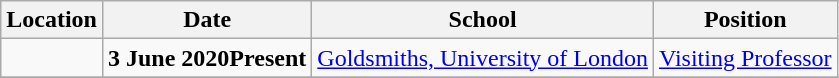<table class="wikitable">
<tr>
<th>Location</th>
<th>Date</th>
<th>School</th>
<th>Position</th>
</tr>
<tr>
<td></td>
<td><strong>3 June 2020Present</strong></td>
<td><a href='#'>Goldsmiths, University of London</a></td>
<td><a href='#'>Visiting Professor</a></td>
</tr>
<tr>
</tr>
</table>
